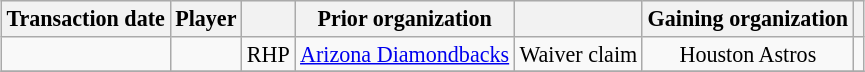<table class="toccolours" style="width:100%; background:inherit">
<tr>
<td><br><table class="wikitable sortable" margin: 5px; text-align: center; style="font-size: 92%">
<tr>
<th scope="col">Transaction date</th>
<th scope="col">Player</th>
<th scope="col"></th>
<th scope="col">Prior organization</th>
<th scope="col"></th>
<th scope="col">Gaining organization</th>
<th scope="col" class="unsortable"></th>
</tr>
<tr>
<td align="center"></td>
<td align="left"></td>
<td align="center">RHP</td>
<td align="center"><a href='#'>Arizona Diamondbacks</a></td>
<td align="center">Waiver claim</td>
<td align="center">Houston Astros</td>
<td align="center"></td>
</tr>
<tr class="sortbottom">
</tr>
</table>
</td>
</tr>
</table>
